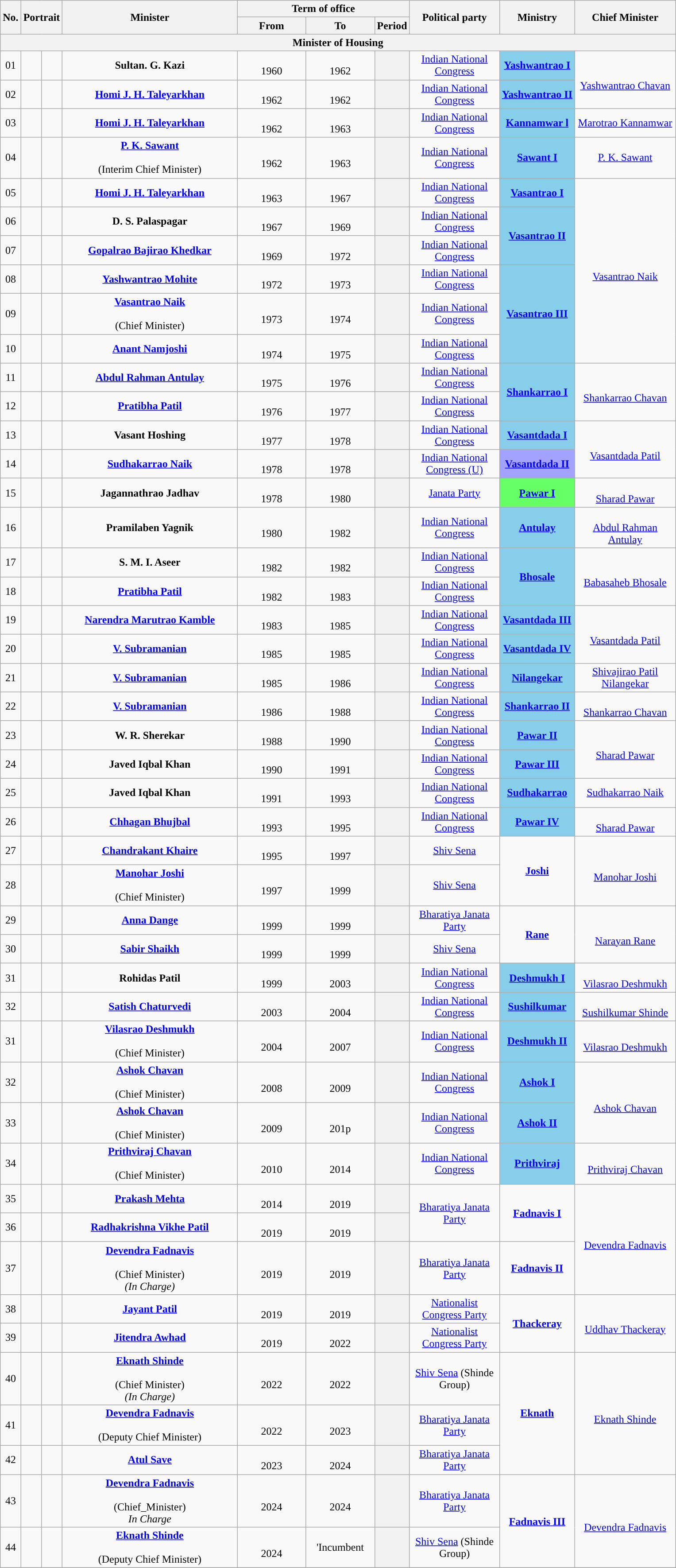<table class="wikitable" style="text-align:center">
<tr>
<th rowspan="2">No.</th>
<th rowspan="2" colspan="2">Portrait</th>
<th rowspan="2" style="width:16em">Minister<br></th>
<th colspan="3">Term of office</th>
<th rowspan="2" style="width:8em">Political party</th>
<th rowspan="2">Ministry</th>
<th rowspan="2" style="width:9em">Chief Minister</th>
</tr>
<tr>
<th style="width:6em">From</th>
<th style="width:6em">To</th>
<th>Period</th>
</tr>
<tr>
<th colspan="10">Minister of Housing</th>
</tr>
<tr>
<td>01</td>
<td style="color:inherit;background:"></td>
<td></td>
<td><strong>Sultan. G. Kazi</strong> <br> </td>
<td><br>1960</td>
<td><br>1962</td>
<th></th>
<td><a href='#'>Indian National Congress</a></td>
<td bgcolor="#87CEEB"><a href='#'><strong>Yashwantrao I</strong></a></td>
<td rowspan="2"> <br><a href='#'>Yashwantrao Chavan</a></td>
</tr>
<tr>
<td>02</td>
<td style="color:inherit;background:"></td>
<td></td>
<td><strong><a href='#'>Homi J. H. Taleyarkhan</a></strong> <br> </td>
<td><br>1962</td>
<td><br>1962</td>
<th></th>
<td><a href='#'>Indian National Congress</a></td>
<td bgcolor="#87CEEB"><a href='#'><strong>Yashwantrao II</strong></a></td>
</tr>
<tr>
<td>03</td>
<td style="color:inherit;background:"></td>
<td></td>
<td><strong><a href='#'>Homi J. H. Taleyarkhan</a></strong> <br> </td>
<td><br>1962</td>
<td><br>1963</td>
<th></th>
<td><a href='#'>Indian National Congress</a></td>
<td bgcolor="#87CEEB"><a href='#'><strong>Kannamwar l</strong></a></td>
<td><a href='#'>Marotrao Kannamwar</a></td>
</tr>
<tr>
<td>04</td>
<td style="color:inherit;background:"></td>
<td></td>
<td><strong><a href='#'>P. K. Sawant</a></strong> <br>  <br>(Interim Chief Minister)</td>
<td><br>1962</td>
<td><br>1963</td>
<th></th>
<td><a href='#'>Indian National Congress</a></td>
<td bgcolor="#87CEEB"><a href='#'><strong>Sawant I</strong></a></td>
<td><a href='#'>P. K. Sawant</a></td>
</tr>
<tr>
<td>05</td>
<td style="color:inherit;background:"></td>
<td></td>
<td><strong><a href='#'>Homi J. H. Taleyarkhan</a></strong> <br> </td>
<td><br>1963</td>
<td><br>1967</td>
<th></th>
<td><a href='#'>Indian National Congress</a></td>
<td bgcolor="#87CEEB"><a href='#'><strong>Vasantrao I</strong></a></td>
<td rowspan="6"><br><a href='#'>Vasantrao Naik</a></td>
</tr>
<tr>
<td>06</td>
<td style="color:inherit;background:"></td>
<td></td>
<td><strong>D. S. Palaspagar</strong> <br> </td>
<td><br>1967</td>
<td><br>1969</td>
<th></th>
<td><a href='#'>Indian National Congress</a></td>
<td rowspan="2" bgcolor="#87CEEB"><a href='#'><strong>Vasantrao II</strong></a></td>
</tr>
<tr>
<td>07</td>
<td style="color:inherit;background:"></td>
<td></td>
<td><strong><a href='#'>Gopalrao Bajirao Khedkar</a></strong> <br> </td>
<td><br>1969</td>
<td><br>1972</td>
<th></th>
<td><a href='#'>Indian National Congress</a></td>
</tr>
<tr>
<td>08</td>
<td style="color:inherit;background:"></td>
<td></td>
<td><strong><a href='#'>Yashwantrao Mohite</a></strong> <br> </td>
<td><br>1972</td>
<td><br>1973</td>
<th></th>
<td><a href='#'>Indian National Congress</a></td>
<td rowspan="3" bgcolor="#87CEEB"><a href='#'><strong>Vasantrao III</strong></a></td>
</tr>
<tr>
<td>09</td>
<td style="color:inherit;background:"></td>
<td></td>
<td><strong><a href='#'>Vasantrao Naik</a></strong> <br> <br>(Chief Minister)</td>
<td><br>1973</td>
<td><br>1974</td>
<th></th>
<td><a href='#'>Indian National Congress</a></td>
</tr>
<tr>
<td>10</td>
<td style="color:inherit;background:"></td>
<td></td>
<td><strong><a href='#'>Anant Namjoshi</a></strong> <br> </td>
<td><br>1974</td>
<td><br>1975</td>
<th></th>
<td><a href='#'>Indian National Congress</a></td>
</tr>
<tr>
<td>11</td>
<td style="color:inherit;background:"></td>
<td><br></td>
<td><strong><a href='#'>Abdul Rahman Antulay</a></strong> <br> </td>
<td><br>1975</td>
<td><br>1976</td>
<th></th>
<td><a href='#'>Indian National Congress</a></td>
<td rowspan="2" bgcolor="#87CEEB"><a href='#'><strong>Shankarrao I</strong></a></td>
<td rowspan="2"><br><a href='#'>Shankarrao Chavan</a></td>
</tr>
<tr>
<td>12</td>
<td style="color:inherit;background:"></td>
<td><br></td>
<td><strong><a href='#'>Pratibha Patil</a></strong> <br> </td>
<td><br>1976</td>
<td><br>1977</td>
<th></th>
<td><a href='#'>Indian National Congress</a></td>
</tr>
<tr>
<td>13</td>
<td style="color:inherit;background:"></td>
<td></td>
<td><strong>Vasant Hoshing</strong> <br> </td>
<td><br>1977</td>
<td><br>1978</td>
<th></th>
<td><a href='#'>Indian National Congress</a></td>
<td rowspan="1" bgcolor="#88CEEB"><a href='#'><strong>Vasantdada I</strong></a></td>
<td rowspan="2"><br><a href='#'>Vasantdada Patil</a></td>
</tr>
<tr>
<td>14</td>
<td style="color:inherit;background:"></td>
<td></td>
<td><strong><a href='#'>Sudhakarrao Naik</a></strong> <br> </td>
<td><br>1978</td>
<td><br>1978</td>
<th></th>
<td><a href='#'>Indian National Congress (U)</a></td>
<td bgcolor="#A3A3FF"><a href='#'><strong>Vasantdada II</strong></a></td>
</tr>
<tr>
<td>15</td>
<td style="color:inherit;background:"></td>
<td></td>
<td><strong>Jagannathrao Jadhav</strong> <br> </td>
<td><br>1978</td>
<td><br>1980</td>
<th></th>
<td><a href='#'>Janata Party</a></td>
<td rowspan="1" bgcolor="#66FF66"><a href='#'><strong>Pawar I</strong></a></td>
<td rowspan="1"><br><a href='#'>Sharad Pawar</a></td>
</tr>
<tr>
<td>16</td>
<td style="color:inherit;background:"></td>
<td></td>
<td><strong>Pramilaben Yagnik</strong> <br> </td>
<td><br>1980</td>
<td><br>1982</td>
<th></th>
<td><a href='#'>Indian National Congress</a></td>
<td bgcolor="#87CEEB"><a href='#'><strong>Antulay</strong></a></td>
<td rowspan="1"> <br><a href='#'>Abdul Rahman Antulay</a></td>
</tr>
<tr>
<td>17</td>
<td style="color:inherit;background:"></td>
<td></td>
<td><strong>S. M. I. Aseer</strong> <br> </td>
<td><br>1982</td>
<td><br>1982</td>
<th></th>
<td><a href='#'>Indian National Congress</a></td>
<td rowspan="2" bgcolor="#87CEEB"><a href='#'><strong>Bhosale</strong></a></td>
<td rowspan="2"> <br><a href='#'>Babasaheb Bhosale</a></td>
</tr>
<tr>
<td>18</td>
<td style="color:inherit;background:"></td>
<td><br></td>
<td><strong><a href='#'>Pratibha Patil</a></strong> <br> </td>
<td><br>1982</td>
<td><br>1983</td>
<th></th>
<td><a href='#'>Indian National Congress</a></td>
</tr>
<tr>
<td>19</td>
<td style="color:inherit;background:"></td>
<td></td>
<td><strong><a href='#'>Narendra Marutrao Kamble</a></strong> <br> </td>
<td><br>1983</td>
<td><br>1985</td>
<th></th>
<td><a href='#'>Indian National Congress</a></td>
<td bgcolor="#87CEEB"><a href='#'><strong>Vasantdada III</strong></a></td>
<td rowspan="2"><br><a href='#'>Vasantdada Patil</a></td>
</tr>
<tr>
<td>20</td>
<td style="color:inherit;background:"></td>
<td></td>
<td><strong><a href='#'>V. Subramanian</a></strong>  <br> </td>
<td><br>1985</td>
<td><br>1985</td>
<th></th>
<td><a href='#'>Indian National Congress</a></td>
<td bgcolor="#87CEEB"><a href='#'><strong>Vasantdada IV</strong></a></td>
</tr>
<tr>
<td>21</td>
<td style="color:inherit;background:"></td>
<td></td>
<td><strong><a href='#'>V. Subramanian</a></strong>  <br> </td>
<td><br>1985</td>
<td><br>1986</td>
<th></th>
<td><a href='#'>Indian National Congress</a></td>
<td bgcolor="#87CEEB"><a href='#'><strong>Nilangekar</strong></a></td>
<td><a href='#'>Shivajirao Patil Nilangekar</a></td>
</tr>
<tr>
<td>22</td>
<td style="color:inherit;background:"></td>
<td></td>
<td><strong><a href='#'>V. Subramanian</a></strong> <br> </td>
<td><br>1986</td>
<td><br>1988</td>
<th></th>
<td><a href='#'>Indian National Congress</a></td>
<td bgcolor="#87CEEB"><a href='#'><strong>Shankarrao II</strong></a></td>
<td rowspan="1"> <br><a href='#'>Shankarrao Chavan</a></td>
</tr>
<tr>
<td>23</td>
<td style="color:inherit;background:"></td>
<td></td>
<td><strong>W. R. Sherekar</strong>  <br> </td>
<td><br>1988</td>
<td><br>1990</td>
<th></th>
<td><a href='#'>Indian National Congress</a></td>
<td bgcolor="#87CEEB"><a href='#'><strong>Pawar II</strong></a></td>
<td rowspan="2"> <br><a href='#'>Sharad Pawar</a></td>
</tr>
<tr>
<td>24</td>
<td style="color:inherit;background:"></td>
<td></td>
<td><strong>Javed Iqbal Khan</strong>  <br> </td>
<td><br>1990</td>
<td><br>1991</td>
<th></th>
<td><a href='#'>Indian National Congress</a></td>
<td rowspan="1" bgcolor="#87CEEB"><a href='#'><strong>Pawar III</strong></a></td>
</tr>
<tr>
<td>25</td>
<td style="color:inherit;background:"></td>
<td></td>
<td><strong>Javed Iqbal Khan</strong>  <br> </td>
<td><br>1991</td>
<td><br>1993</td>
<th></th>
<td><a href='#'>Indian National Congress</a></td>
<td rowspan="1" bgcolor="#87CEEB"><a href='#'><strong>Sudhakarrao</strong></a></td>
<td rowspan="1"><a href='#'>Sudhakarrao Naik</a></td>
</tr>
<tr>
<td>26</td>
<td style="color:inherit;background:"></td>
<td><br></td>
<td><strong><a href='#'>Chhagan Bhujbal</a></strong> <br> </td>
<td><br>1993</td>
<td><br>1995</td>
<th></th>
<td><a href='#'>Indian National Congress</a></td>
<td bgcolor="#87CEEB"><a href='#'><strong>Pawar IV</strong></a></td>
<td> <br><a href='#'>Sharad Pawar</a></td>
</tr>
<tr>
<td>27</td>
<td style="color:inherit;background:"></td>
<td></td>
<td><strong><a href='#'>Chandrakant Khaire</a></strong> <br> </td>
<td><br>1995</td>
<td><br>1997</td>
<th></th>
<td><a href='#'>Shiv Sena</a></td>
<td rowspan="2"><a href='#'><strong>Joshi</strong></a></td>
<td rowspan="2"> <br><a href='#'>Manohar Joshi</a></td>
</tr>
<tr>
<td>28</td>
<td style="color:inherit;background:"></td>
<td></td>
<td><strong><a href='#'>Manohar Joshi</a></strong>  <br> <br>(Chief Minister)</td>
<td><br>1997</td>
<td><br>1999</td>
<th></th>
<td><a href='#'>Shiv Sena</a></td>
</tr>
<tr>
<td>29</td>
<td style="color:inherit;background:"></td>
<td></td>
<td><strong><a href='#'>Anna Dange</a></strong> <br> </td>
<td><br>1999</td>
<td><br>1999</td>
<th></th>
<td><a href='#'>Bharatiya Janata Party</a></td>
<td rowspan="2"><a href='#'><strong>Rane</strong></a></td>
<td rowspan="2"> <br><a href='#'>Narayan Rane</a></td>
</tr>
<tr>
<td>30</td>
<td style="color:inherit;background:"></td>
<td></td>
<td><strong><a href='#'>Sabir Shaikh</a></strong> <br> </td>
<td><br>1999</td>
<td><br>1999</td>
<th></th>
<td><a href='#'>Shiv Sena</a></td>
</tr>
<tr>
<td>31</td>
<td style="color:inherit;background:"></td>
<td></td>
<td><strong>Rohidas Patil</strong> <br> </td>
<td><br>1999</td>
<td><br>2003</td>
<th></th>
<td><a href='#'>Indian National Congress</a></td>
<td rowspan="1" bgcolor="#87CEEB"><a href='#'><strong>Deshmukh I</strong></a></td>
<td rowspan="1"> <br><a href='#'>Vilasrao Deshmukh</a></td>
</tr>
<tr>
<td>32</td>
<td style="color:inherit;background:"></td>
<td><br></td>
<td><strong><a href='#'>Satish Chaturvedi</a></strong> <br> </td>
<td><br>2003</td>
<td><br>2004</td>
<th></th>
<td><a href='#'>Indian National Congress</a></td>
<td rowspan="1" bgcolor="#87CEEB"><a href='#'><strong>Sushilkumar</strong></a></td>
<td rowspan="1"> <br><a href='#'>Sushilkumar Shinde</a></td>
</tr>
<tr>
<td>31</td>
<td style="color:inherit;background:"></td>
<td></td>
<td><strong><a href='#'>Vilasrao Deshmukh</a></strong> <br> <br>(Chief Minister)</td>
<td><br>2004</td>
<td><br>2007</td>
<th></th>
<td><a href='#'>Indian National Congress</a></td>
<td bgcolor="#87CEEB"><a href='#'><strong>Deshmukh II</strong></a></td>
<td> <br><a href='#'>Vilasrao Deshmukh</a></td>
</tr>
<tr>
<td>32</td>
<td style="color:inherit;background:"></td>
<td></td>
<td><strong><a href='#'>Ashok Chavan</a></strong> <br> <br>(Chief Minister)</td>
<td><br>2008</td>
<td><br>2009</td>
<th></th>
<td><a href='#'>Indian National Congress</a></td>
<td bgcolor="#87CEEB"><a href='#'><strong>Ashok I</strong></a></td>
<td rowspan="2"><br><a href='#'>Ashok Chavan</a></td>
</tr>
<tr>
<td>33</td>
<td style="color:inherit;background:"></td>
<td></td>
<td><strong><a href='#'>Ashok Chavan</a></strong> <br> <br>(Chief Minister)</td>
<td><br>2009</td>
<td><br>201p</td>
<th></th>
<td><a href='#'>Indian National Congress</a></td>
<td bgcolor="#87CEEB"><a href='#'><strong>Ashok II</strong></a></td>
</tr>
<tr>
<td>34</td>
<td style="color:inherit;background:"></td>
<td></td>
<td><strong><a href='#'>Prithviraj Chavan</a></strong> <br> <br>(Chief Minister)</td>
<td><br>2010</td>
<td><br>2014</td>
<th></th>
<td><a href='#'>Indian National Congress</a></td>
<td rowspan="1" bgcolor="#87CEEB"><a href='#'><strong>Prithviraj</strong></a></td>
<td rowspan="1"><br><a href='#'>Prithviraj Chavan</a></td>
</tr>
<tr>
<td>35</td>
<td style="color:inherit;background:"></td>
<td><br></td>
<td><strong><a href='#'>Prakash Mehta</a></strong>  <br> </td>
<td><br>2014</td>
<td><br>2019</td>
<th></th>
<td rowspan="2"><a href='#'>Bharatiya Janata Party</a></td>
<td rowspan="2"><a href='#'><strong>Fadnavis I</strong></a></td>
<td rowspan="3"> <br><a href='#'>Devendra Fadnavis</a></td>
</tr>
<tr>
<td>36</td>
<td style="color:inherit;background:"></td>
<td></td>
<td><strong><a href='#'>Radhakrishna Vikhe Patil</a></strong>  <br> </td>
<td><br>2019</td>
<td><br>2019</td>
<th></th>
</tr>
<tr>
<td>37</td>
<td style="color:inherit;background:"></td>
<td></td>
<td><strong><a href='#'>Devendra Fadnavis</a></strong>  <br> <br>(Chief Minister) <br><em>(In Charge)</em></td>
<td><br>2019</td>
<td><br>2019</td>
<th></th>
<td><a href='#'>Bharatiya Janata Party</a></td>
<td rowspan="1"><a href='#'><strong>Fadnavis II</strong></a></td>
</tr>
<tr>
<td>38</td>
<td style="color:inherit;background:"></td>
<td></td>
<td><strong><a href='#'>Jayant Patil</a></strong> <br> </td>
<td><br>2019</td>
<td><br>2019</td>
<th></th>
<td><a href='#'>Nationalist Congress Party</a></td>
<td rowspan="2"><a href='#'><strong>Thackeray</strong></a></td>
<td rowspan="2"> <br><a href='#'>Uddhav Thackeray</a></td>
</tr>
<tr>
<td>39</td>
<td style="color:inherit;background:"></td>
<td></td>
<td><strong><a href='#'>Jitendra Awhad</a></strong> <br> </td>
<td><br>2019</td>
<td><br>2022</td>
<th></th>
<td><a href='#'>Nationalist Congress Party</a></td>
</tr>
<tr>
<td>40</td>
<td style="color:inherit;background:"></td>
<td></td>
<td><strong><a href='#'>Eknath Shinde</a></strong> <br> <br>(Chief Minister) <br><em>(In Charge)</em></td>
<td><br>2022</td>
<td><br>2022</td>
<th></th>
<td><a href='#'>Shiv Sena</a> (Shinde Group)</td>
<td rowspan="3"><a href='#'><strong>Eknath</strong></a></td>
<td rowspan="3"> <br><a href='#'>Eknath Shinde</a></td>
</tr>
<tr>
<td>41</td>
<td style="color:inherit;background:"></td>
<td></td>
<td><strong><a href='#'>Devendra Fadnavis</a></strong> <br> <br>(Deputy Chief Minister)</td>
<td><br>2022</td>
<td><br>2023</td>
<th></th>
<td><a href='#'>Bharatiya Janata Party</a></td>
</tr>
<tr>
<td>42</td>
<td style="color:inherit;background:"></td>
<td></td>
<td><strong><a href='#'>Atul Save</a></strong><br> </td>
<td><br>2023</td>
<td><br>2024</td>
<th></th>
<td><a href='#'>Bharatiya Janata Party</a></td>
</tr>
<tr>
<td>43</td>
<td style="color:inherit;background:"></td>
<td></td>
<td><strong><a href='#'>Devendra Fadnavis</a></strong>  <br> <br>(Chief_Minister) <br><em>In Charge</em></td>
<td><br>2024</td>
<td><br>2024</td>
<th></th>
<td><a href='#'>Bharatiya Janata Party</a></td>
<td rowspan="2"><a href='#'><strong>Fadnavis III</strong></a></td>
<td rowspan="2"> <br><a href='#'>Devendra Fadnavis</a></td>
</tr>
<tr>
<td>44</td>
<td style="color:inherit;background:"></td>
<td></td>
<td><strong><a href='#'>Eknath Shinde</a></strong> <br> <br>(Deputy Chief Minister)</td>
<td><br>2024</td>
<td>'Incumbent<em></td>
<th></th>
<td><a href='#'>Shiv Sena</a> (Shinde Group)</td>
</tr>
<tr>
</tr>
</table>
